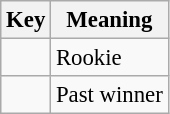<table class="wikitable" style="font-size: 95%;">
<tr>
<th>Key</th>
<th>Meaning</th>
</tr>
<tr>
<td align="center"><strong></strong></td>
<td>Rookie</td>
</tr>
<tr>
<td align="center"><strong></strong></td>
<td>Past winner</td>
</tr>
</table>
